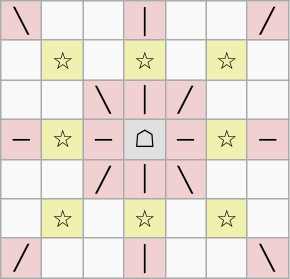<table border="1" class="wikitable">
<tr align=center>
<td width="20" style="background:#f0d0d0;">╲</td>
<td width="20"> </td>
<td width="20"> </td>
<td width="20" style="background:#f0d0d0;">│</td>
<td width="20"> </td>
<td width="20"> </td>
<td width="20" style="background:#f0d0d0;">╱</td>
</tr>
<tr align=center>
<td> </td>
<td style="background:#f0f0b0;">☆</td>
<td> </td>
<td style="background:#f0f0b0;">☆</td>
<td> </td>
<td style="background:#f0f0b0;">☆</td>
<td> </td>
</tr>
<tr align=center>
<td> </td>
<td> </td>
<td style="background:#f0d0d0;">╲</td>
<td style="background:#f0d0d0;">│</td>
<td style="background:#f0d0d0;">╱</td>
<td> </td>
<td> </td>
</tr>
<tr align=center>
<td style="background:#f0d0d0;">─</td>
<td style="background:#f0f0b0;">☆</td>
<td style="background:#f0d0d0;">─</td>
<td style="background:#e0e0e0;">☖</td>
<td style="background:#f0d0d0;">─</td>
<td style="background:#f0f0b0;">☆</td>
<td style="background:#f0d0d0;">─</td>
</tr>
<tr align=center>
<td> </td>
<td> </td>
<td style="background:#f0d0d0;">╱</td>
<td style="background:#f0d0d0;">│</td>
<td style="background:#f0d0d0;">╲</td>
<td> </td>
<td> </td>
</tr>
<tr align=center>
<td> </td>
<td style="background:#f0f0b0;">☆</td>
<td> </td>
<td style="background:#f0f0b0;">☆</td>
<td> </td>
<td style="background:#f0f0b0;">☆</td>
<td> </td>
</tr>
<tr align=center>
<td style="background:#f0d0d0;">╱</td>
<td> </td>
<td> </td>
<td style="background:#f0d0d0;">│</td>
<td> </td>
<td> </td>
<td style="background:#f0d0d0;">╲</td>
</tr>
</table>
